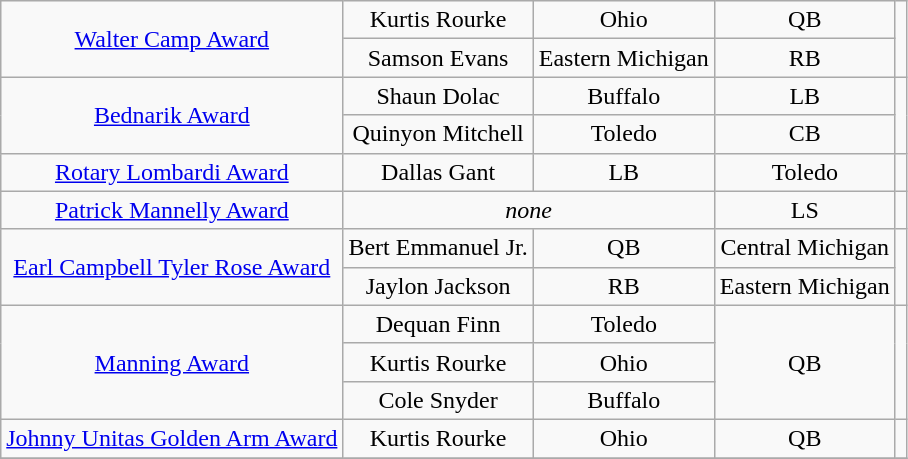<table class="wikitable" style="text-align:center;">
<tr>
<td rowspan=2><a href='#'>Walter Camp Award</a></td>
<td>Kurtis Rourke</td>
<td>Ohio</td>
<td>QB</td>
<td rowspan=2></td>
</tr>
<tr>
<td>Samson Evans</td>
<td>Eastern Michigan</td>
<td>RB</td>
</tr>
<tr>
<td rowspan=2><a href='#'>Bednarik Award</a></td>
<td>Shaun Dolac</td>
<td>Buffalo</td>
<td>LB</td>
<td rowspan=2></td>
</tr>
<tr>
<td>Quinyon Mitchell</td>
<td>Toledo</td>
<td>CB</td>
</tr>
<tr>
<td><a href='#'>Rotary Lombardi Award</a></td>
<td>Dallas Gant</td>
<td>LB</td>
<td>Toledo</td>
<td></td>
</tr>
<tr>
<td><a href='#'>Patrick Mannelly Award</a></td>
<td colspan=2 align=center><em>none</em></td>
<td>LS</td>
<td></td>
</tr>
<tr>
<td rowspan=2><a href='#'>Earl Campbell Tyler Rose Award</a></td>
<td>Bert Emmanuel Jr.</td>
<td>QB</td>
<td>Central Michigan</td>
<td rowspan=2></td>
</tr>
<tr>
<td>Jaylon Jackson</td>
<td>RB</td>
<td>Eastern Michigan</td>
</tr>
<tr>
<td rowspan=3><a href='#'>Manning Award</a></td>
<td>Dequan Finn</td>
<td>Toledo</td>
<td rowspan=3>QB</td>
<td rowspan=3></td>
</tr>
<tr>
<td>Kurtis Rourke</td>
<td>Ohio</td>
</tr>
<tr>
<td>Cole Snyder</td>
<td>Buffalo</td>
</tr>
<tr>
<td><a href='#'>Johnny Unitas Golden Arm Award</a></td>
<td>Kurtis Rourke</td>
<td>Ohio</td>
<td>QB</td>
<td></td>
</tr>
<tr>
</tr>
</table>
